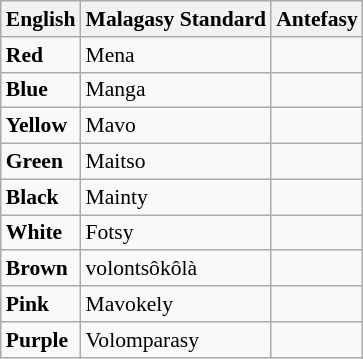<table class="wikitable" style="font-size:90%; margin-left:0;">
<tr>
<th>English</th>
<th>Malagasy Standard</th>
<th>Antefasy</th>
</tr>
<tr>
<td><strong>Red</strong></td>
<td>Mena</td>
<td></td>
</tr>
<tr>
<td><strong>Blue</strong></td>
<td>Manga</td>
<td></td>
</tr>
<tr>
<td><strong>Yellow</strong></td>
<td>Mavo</td>
<td></td>
</tr>
<tr>
<td><strong>Green</strong></td>
<td>Maitso</td>
<td></td>
</tr>
<tr>
<td><strong>Black</strong></td>
<td>Mainty</td>
<td></td>
</tr>
<tr>
<td><strong>White</strong></td>
<td>Fotsy</td>
<td></td>
</tr>
<tr>
<td><strong>Brown</strong></td>
<td>volontsôkôlà</td>
<td></td>
</tr>
<tr>
<td><strong>Pink</strong></td>
<td>Mavokely</td>
<td></td>
</tr>
<tr>
<td><strong>Purple</strong></td>
<td>Volomparasy</td>
<td></td>
</tr>
</table>
